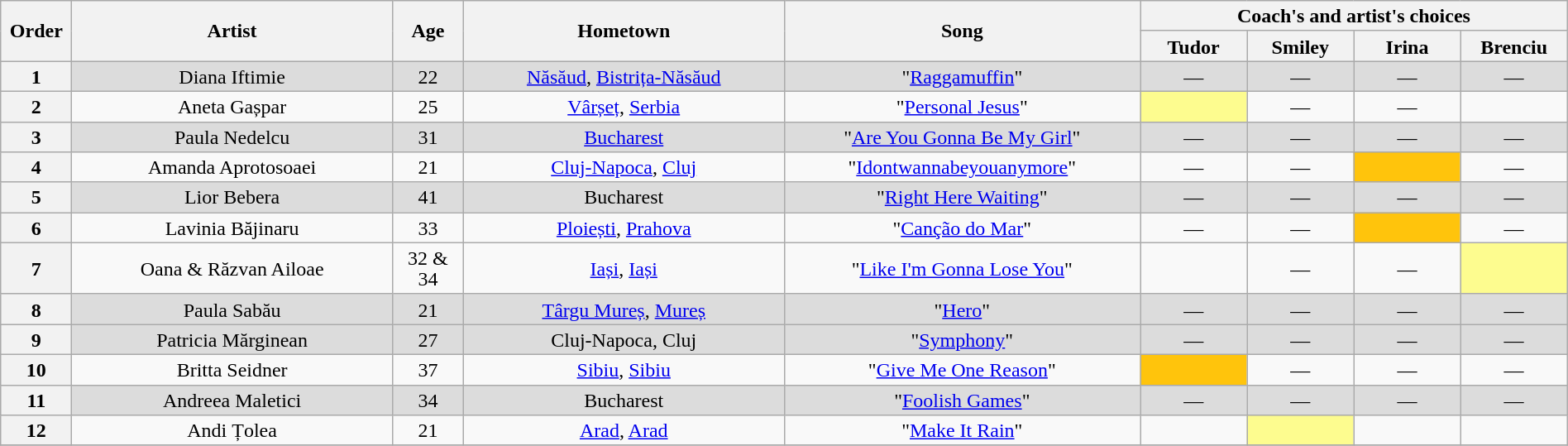<table class="wikitable" style="text-align:center; line-height:17px; width:100%;">
<tr>
<th scope="col" rowspan="2" style="width:04%;">Order</th>
<th scope="col" rowspan="2" style="width:18%;">Artist</th>
<th scope="col" rowspan="2" style="width:04%;">Age</th>
<th scope="col" rowspan="2" style="width:18%;">Hometown</th>
<th scope="col" rowspan="2" style="width:20%;">Song</th>
<th scope="col" colspan="4" style="width:24%;">Coach's and artist's choices</th>
</tr>
<tr>
<th style="width:06%;">Tudor</th>
<th style="width:06%;">Smiley</th>
<th style="width:06%;">Irina</th>
<th style="width:06%;">Brenciu</th>
</tr>
<tr style="background:#DCDCDC;">
<th>1</th>
<td>Diana Iftimie</td>
<td>22</td>
<td><a href='#'>Năsăud</a>, <a href='#'>Bistrița-Năsăud</a></td>
<td>"<a href='#'>Raggamuffin</a>"</td>
<td>—</td>
<td>—</td>
<td>—</td>
<td>—</td>
</tr>
<tr>
<th>2</th>
<td>Aneta Gașpar</td>
<td>25</td>
<td><a href='#'>Vârșeț</a>, <a href='#'>Serbia</a></td>
<td>"<a href='#'>Personal Jesus</a>"</td>
<td style="background:#FDFC8F;"></td>
<td>—</td>
<td>—</td>
<td></td>
</tr>
<tr style="background:#DCDCDC;">
<th>3</th>
<td>Paula Nedelcu</td>
<td>31</td>
<td><a href='#'>Bucharest</a></td>
<td>"<a href='#'>Are You Gonna Be My Girl</a>"</td>
<td>—</td>
<td>—</td>
<td>—</td>
<td>—</td>
</tr>
<tr>
<th>4</th>
<td>Amanda Aprotosoaei</td>
<td>21</td>
<td><a href='#'>Cluj-Napoca</a>, <a href='#'>Cluj</a></td>
<td>"<a href='#'>Idontwannabeyouanymore</a>"</td>
<td>—</td>
<td>—</td>
<td style="background:#FFC40C;"></td>
<td>—</td>
</tr>
<tr style="background:#DCDCDC;">
<th>5</th>
<td>Lior Bebera</td>
<td>41</td>
<td>Bucharest</td>
<td>"<a href='#'>Right Here Waiting</a>"</td>
<td>—</td>
<td>—</td>
<td>—</td>
<td>—</td>
</tr>
<tr>
<th>6</th>
<td>Lavinia Băjinaru</td>
<td>33</td>
<td><a href='#'>Ploiești</a>, <a href='#'>Prahova</a></td>
<td>"<a href='#'>Canção do Mar</a>"</td>
<td>—</td>
<td>—</td>
<td style="background:#FFC40C;"></td>
<td>—</td>
</tr>
<tr>
<th>7</th>
<td>Oana & Răzvan Ailoae</td>
<td>32 & 34</td>
<td><a href='#'>Iași</a>, <a href='#'>Iași</a></td>
<td>"<a href='#'>Like I'm Gonna Lose You</a>"</td>
<td></td>
<td>—</td>
<td>—</td>
<td style="background:#FDFC8F;"></td>
</tr>
<tr style="background:#DCDCDC;">
<th>8</th>
<td>Paula Sabău</td>
<td>21</td>
<td><a href='#'>Târgu Mureș</a>, <a href='#'>Mureș</a></td>
<td>"<a href='#'>Hero</a>"</td>
<td>—</td>
<td>—</td>
<td>—</td>
<td>—</td>
</tr>
<tr style="background:#DCDCDC;">
<th>9</th>
<td>Patricia Mărginean</td>
<td>27</td>
<td>Cluj-Napoca, Cluj</td>
<td>"<a href='#'>Symphony</a>"</td>
<td>—</td>
<td>—</td>
<td>—</td>
<td>—</td>
</tr>
<tr>
<th>10</th>
<td>Britta Seidner</td>
<td>37</td>
<td><a href='#'>Sibiu</a>, <a href='#'>Sibiu</a></td>
<td>"<a href='#'>Give Me One Reason</a>"</td>
<td style="background:#FFC40C;"></td>
<td>—</td>
<td>—</td>
<td>—</td>
</tr>
<tr style="background:#DCDCDC;">
<th>11</th>
<td>Andreea Maletici</td>
<td>34</td>
<td>Bucharest</td>
<td>"<a href='#'>Foolish Games</a>"</td>
<td>—</td>
<td>—</td>
<td>—</td>
<td>—</td>
</tr>
<tr>
<th>12</th>
<td>Andi Țolea</td>
<td>21</td>
<td><a href='#'>Arad</a>, <a href='#'>Arad</a></td>
<td>"<a href='#'>Make It Rain</a>"</td>
<td></td>
<td style="background:#FDFC8F;"></td>
<td></td>
<td></td>
</tr>
<tr>
</tr>
</table>
